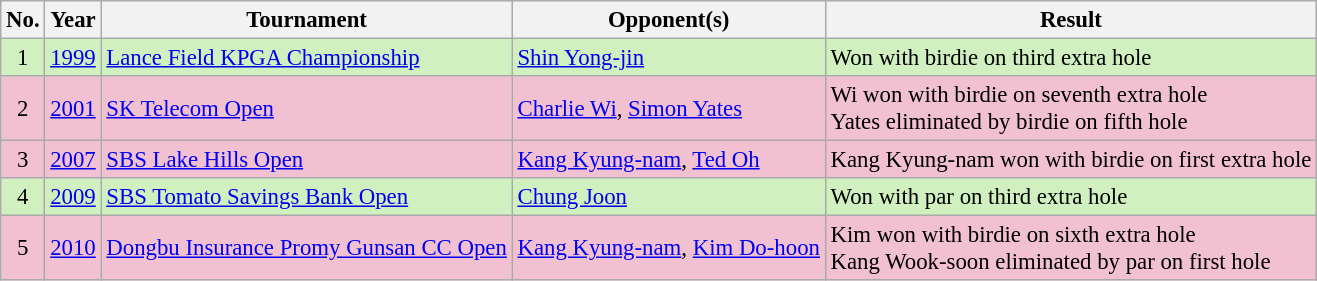<table class="wikitable" style="font-size:95%;">
<tr>
<th>No.</th>
<th>Year</th>
<th>Tournament</th>
<th>Opponent(s)</th>
<th>Result</th>
</tr>
<tr style="background:#D0F0C0;">
<td align=center>1</td>
<td><a href='#'>1999</a></td>
<td><a href='#'>Lance Field KPGA Championship</a></td>
<td> <a href='#'>Shin Yong-jin</a></td>
<td>Won with birdie on third extra hole</td>
</tr>
<tr style="background:#F2C1D1;">
<td align=center>2</td>
<td><a href='#'>2001</a></td>
<td><a href='#'>SK Telecom Open</a></td>
<td> <a href='#'>Charlie Wi</a>,  <a href='#'>Simon Yates</a></td>
<td>Wi won with birdie on seventh extra hole<br>Yates eliminated by birdie on fifth hole</td>
</tr>
<tr style="background:#F2C1D1;">
<td align=center>3</td>
<td><a href='#'>2007</a></td>
<td><a href='#'>SBS Lake Hills Open</a></td>
<td> <a href='#'>Kang Kyung-nam</a>,  <a href='#'>Ted Oh</a></td>
<td>Kang Kyung-nam won with birdie on first extra hole</td>
</tr>
<tr style="background:#D0F0C0;">
<td align=center>4</td>
<td><a href='#'>2009</a></td>
<td><a href='#'>SBS Tomato Savings Bank Open</a></td>
<td> <a href='#'>Chung Joon</a></td>
<td>Won with par on third extra hole</td>
</tr>
<tr style="background:#F2C1D1;">
<td align=center>5</td>
<td><a href='#'>2010</a></td>
<td><a href='#'>Dongbu Insurance Promy Gunsan CC Open</a></td>
<td> <a href='#'>Kang Kyung-nam</a>,  <a href='#'>Kim Do-hoon</a></td>
<td>Kim won with birdie on sixth extra hole<br>Kang Wook-soon eliminated by par on first hole</td>
</tr>
</table>
